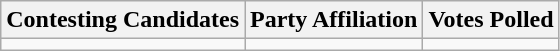<table class="wikitable sortable">
<tr>
<th>Contesting Candidates</th>
<th>Party Affiliation</th>
<th>Votes Polled</th>
</tr>
<tr>
<td></td>
<td></td>
<td></td>
</tr>
</table>
